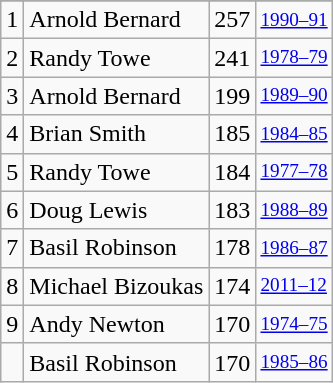<table class="wikitable">
<tr>
</tr>
<tr>
<td>1</td>
<td>Arnold Bernard</td>
<td>257</td>
<td style="font-size:80%;"><a href='#'>1990–91</a></td>
</tr>
<tr>
<td>2</td>
<td>Randy Towe</td>
<td>241</td>
<td style="font-size:80%;"><a href='#'>1978–79</a></td>
</tr>
<tr>
<td>3</td>
<td>Arnold Bernard</td>
<td>199</td>
<td style="font-size:80%;"><a href='#'>1989–90</a></td>
</tr>
<tr>
<td>4</td>
<td>Brian Smith</td>
<td>185</td>
<td style="font-size:80%;"><a href='#'>1984–85</a></td>
</tr>
<tr>
<td>5</td>
<td>Randy Towe</td>
<td>184</td>
<td style="font-size:80%;"><a href='#'>1977–78</a></td>
</tr>
<tr>
<td>6</td>
<td>Doug Lewis</td>
<td>183</td>
<td style="font-size:80%;"><a href='#'>1988–89</a></td>
</tr>
<tr>
<td>7</td>
<td>Basil Robinson</td>
<td>178</td>
<td style="font-size:80%;"><a href='#'>1986–87</a></td>
</tr>
<tr>
<td>8</td>
<td>Michael Bizoukas</td>
<td>174</td>
<td style="font-size:80%;"><a href='#'>2011–12</a></td>
</tr>
<tr>
<td>9</td>
<td>Andy Newton</td>
<td>170</td>
<td style="font-size:80%;"><a href='#'>1974–75</a></td>
</tr>
<tr>
<td></td>
<td>Basil Robinson</td>
<td>170</td>
<td style="font-size:80%;"><a href='#'>1985–86</a></td>
</tr>
</table>
